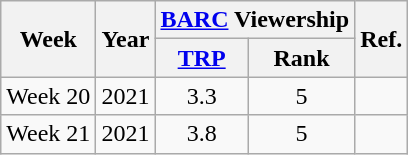<table class="wikitable" style="text-align:center">
<tr>
<th rowspan="2">Week</th>
<th rowspan="2">Year</th>
<th colspan="2"><a href='#'>BARC</a> Viewership</th>
<th rowspan="2">Ref.</th>
</tr>
<tr>
<th><a href='#'>TRP</a></th>
<th>Rank</th>
</tr>
<tr>
<td>Week 20</td>
<td>2021</td>
<td>3.3</td>
<td>5</td>
<td></td>
</tr>
<tr>
<td>Week 21</td>
<td>2021</td>
<td>3.8</td>
<td>5</td>
<td></td>
</tr>
</table>
